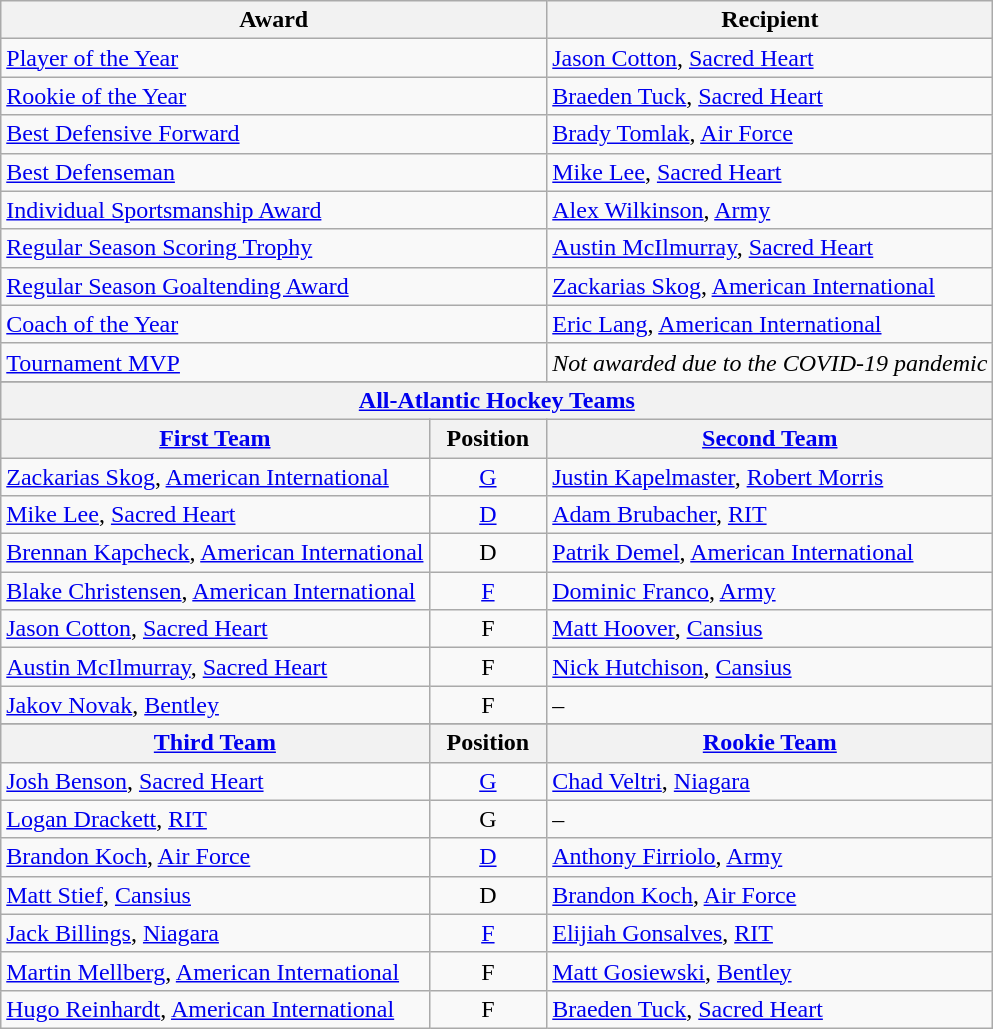<table class="wikitable">
<tr>
<th colspan=2>Award</th>
<th>Recipient</th>
</tr>
<tr>
<td colspan=2><a href='#'>Player of the Year</a></td>
<td><a href='#'>Jason Cotton</a>, <a href='#'>Sacred Heart</a></td>
</tr>
<tr>
<td colspan=2><a href='#'>Rookie of the Year</a></td>
<td><a href='#'>Braeden Tuck</a>, <a href='#'>Sacred Heart</a></td>
</tr>
<tr>
<td colspan=2><a href='#'>Best Defensive Forward</a></td>
<td><a href='#'>Brady Tomlak</a>, <a href='#'>Air Force</a></td>
</tr>
<tr>
<td colspan=2><a href='#'>Best Defenseman</a></td>
<td><a href='#'>Mike Lee</a>, <a href='#'>Sacred Heart</a></td>
</tr>
<tr>
<td colspan=2><a href='#'>Individual Sportsmanship Award</a></td>
<td><a href='#'>Alex Wilkinson</a>, <a href='#'>Army</a></td>
</tr>
<tr>
<td colspan=2><a href='#'>Regular Season Scoring Trophy</a></td>
<td><a href='#'>Austin McIlmurray</a>, <a href='#'>Sacred Heart</a></td>
</tr>
<tr>
<td colspan=2><a href='#'>Regular Season Goaltending Award</a></td>
<td><a href='#'>Zackarias Skog</a>, <a href='#'>American International</a></td>
</tr>
<tr>
<td colspan=2><a href='#'>Coach of the Year</a></td>
<td><a href='#'>Eric Lang</a>, <a href='#'>American International</a></td>
</tr>
<tr>
<td colspan=2><a href='#'>Tournament MVP</a></td>
<td><em>Not awarded due to the COVID-19 pandemic</em></td>
</tr>
<tr>
</tr>
<tr>
<th colspan=3><a href='#'>All-Atlantic Hockey Teams</a></th>
</tr>
<tr>
<th><a href='#'>First Team</a></th>
<th>  Position  </th>
<th><a href='#'>Second Team</a></th>
</tr>
<tr>
<td><a href='#'>Zackarias Skog</a>, <a href='#'>American International</a></td>
<td align=center><a href='#'>G</a></td>
<td><a href='#'>Justin Kapelmaster</a>, <a href='#'>Robert Morris</a></td>
</tr>
<tr>
<td><a href='#'>Mike Lee</a>, <a href='#'>Sacred Heart</a></td>
<td align=center><a href='#'>D</a></td>
<td><a href='#'>Adam Brubacher</a>, <a href='#'>RIT</a></td>
</tr>
<tr>
<td><a href='#'>Brennan Kapcheck</a>, <a href='#'>American International</a></td>
<td align=center>D</td>
<td><a href='#'>Patrik Demel</a>, <a href='#'>American International</a></td>
</tr>
<tr>
<td><a href='#'>Blake Christensen</a>, <a href='#'>American International</a></td>
<td align=center><a href='#'>F</a></td>
<td><a href='#'>Dominic Franco</a>, <a href='#'>Army</a></td>
</tr>
<tr>
<td><a href='#'>Jason Cotton</a>, <a href='#'>Sacred Heart</a></td>
<td align=center>F</td>
<td><a href='#'>Matt Hoover</a>, <a href='#'>Cansius</a></td>
</tr>
<tr>
<td><a href='#'>Austin McIlmurray</a>, <a href='#'>Sacred Heart</a></td>
<td align=center>F</td>
<td><a href='#'>Nick Hutchison</a>, <a href='#'>Cansius</a></td>
</tr>
<tr>
<td><a href='#'>Jakov Novak</a>, <a href='#'>Bentley</a></td>
<td align=center>F</td>
<td>–</td>
</tr>
<tr>
</tr>
<tr>
<th><a href='#'>Third Team</a></th>
<th>  Position  </th>
<th><a href='#'>Rookie Team</a></th>
</tr>
<tr>
<td><a href='#'>Josh Benson</a>, <a href='#'>Sacred Heart</a></td>
<td align=center><a href='#'>G</a></td>
<td><a href='#'>Chad Veltri</a>, <a href='#'>Niagara</a></td>
</tr>
<tr>
<td><a href='#'>Logan Drackett</a>, <a href='#'>RIT</a></td>
<td align=center>G</td>
<td>–</td>
</tr>
<tr>
<td><a href='#'>Brandon Koch</a>, <a href='#'>Air Force</a></td>
<td align=center><a href='#'>D</a></td>
<td><a href='#'>Anthony Firriolo</a>, <a href='#'>Army</a></td>
</tr>
<tr>
<td><a href='#'>Matt Stief</a>, <a href='#'>Cansius</a></td>
<td align=center>D</td>
<td><a href='#'>Brandon Koch</a>, <a href='#'>Air Force</a></td>
</tr>
<tr>
<td><a href='#'>Jack Billings</a>, <a href='#'>Niagara</a></td>
<td align=center><a href='#'>F</a></td>
<td><a href='#'>Elijiah Gonsalves</a>, <a href='#'>RIT</a></td>
</tr>
<tr>
<td><a href='#'>Martin Mellberg</a>, <a href='#'>American International</a></td>
<td align=center>F</td>
<td><a href='#'>Matt Gosiewski</a>, <a href='#'>Bentley</a></td>
</tr>
<tr>
<td><a href='#'>Hugo Reinhardt</a>, <a href='#'>American International</a></td>
<td align=center>F</td>
<td><a href='#'>Braeden Tuck</a>, <a href='#'>Sacred Heart</a></td>
</tr>
</table>
